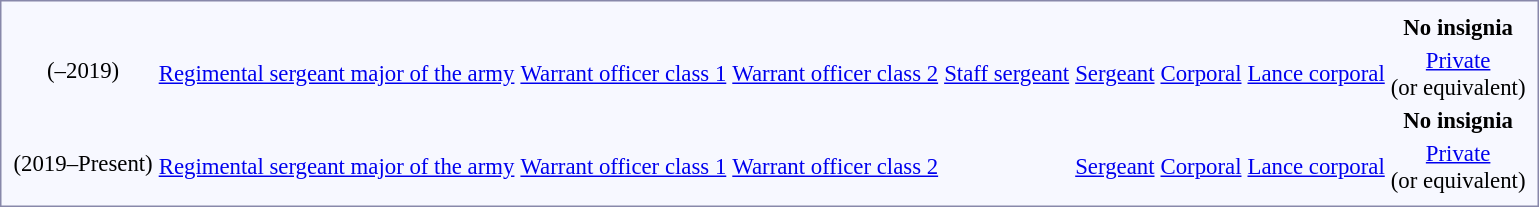<table style="border:1px solid #8888aa; background-color:#f7f8ff; padding:5px; font-size:95%; margin: 0px 12px 12px 0px;">
<tr style="text-align:center;">
<td rowspan=2><strong></strong><br>(–2019)</td>
<td colspan=3></td>
<td colspan=3></td>
<td colspan=2></td>
<td colspan=2></td>
<td colspan=12></td>
<td colspan=4></td>
<td colspan=2></td>
<td colspan=8><strong>No insignia</strong></td>
</tr>
<tr style="text-align:center;">
<td colspan=3><a href='#'>Regimental sergeant major of the army</a></td>
<td colspan=3><a href='#'>Warrant officer class 1</a></td>
<td colspan=2><a href='#'>Warrant officer class 2</a></td>
<td colspan=2><a href='#'>Staff sergeant</a></td>
<td colspan=12><a href='#'>Sergeant</a></td>
<td colspan=4><a href='#'>Corporal</a></td>
<td colspan=2><a href='#'>Lance corporal</a></td>
<td colspan=8><a href='#'>Private</a><br>(or equivalent)</td>
</tr>
<tr style="text-align:center;">
<td rowspan=2><strong></strong><br>(2019–Present)</td>
<td colspan=3></td>
<td colspan=3></td>
<td colspan=2></td>
<td colspan=2 rowspan=2></td>
<td colspan=12></td>
<td colspan=4></td>
<td colspan=2></td>
<td colspan=8><strong>No insignia</strong></td>
</tr>
<tr style="text-align:center;">
<td colspan=3><a href='#'>Regimental sergeant major of the army</a></td>
<td colspan=3><a href='#'>Warrant officer class 1</a></td>
<td colspan=2><a href='#'>Warrant officer class 2</a></td>
<td colspan=12><a href='#'>Sergeant</a></td>
<td colspan=4><a href='#'>Corporal</a></td>
<td colspan=2><a href='#'>Lance corporal</a></td>
<td colspan=8><a href='#'>Private</a><br>(or equivalent)</td>
</tr>
</table>
